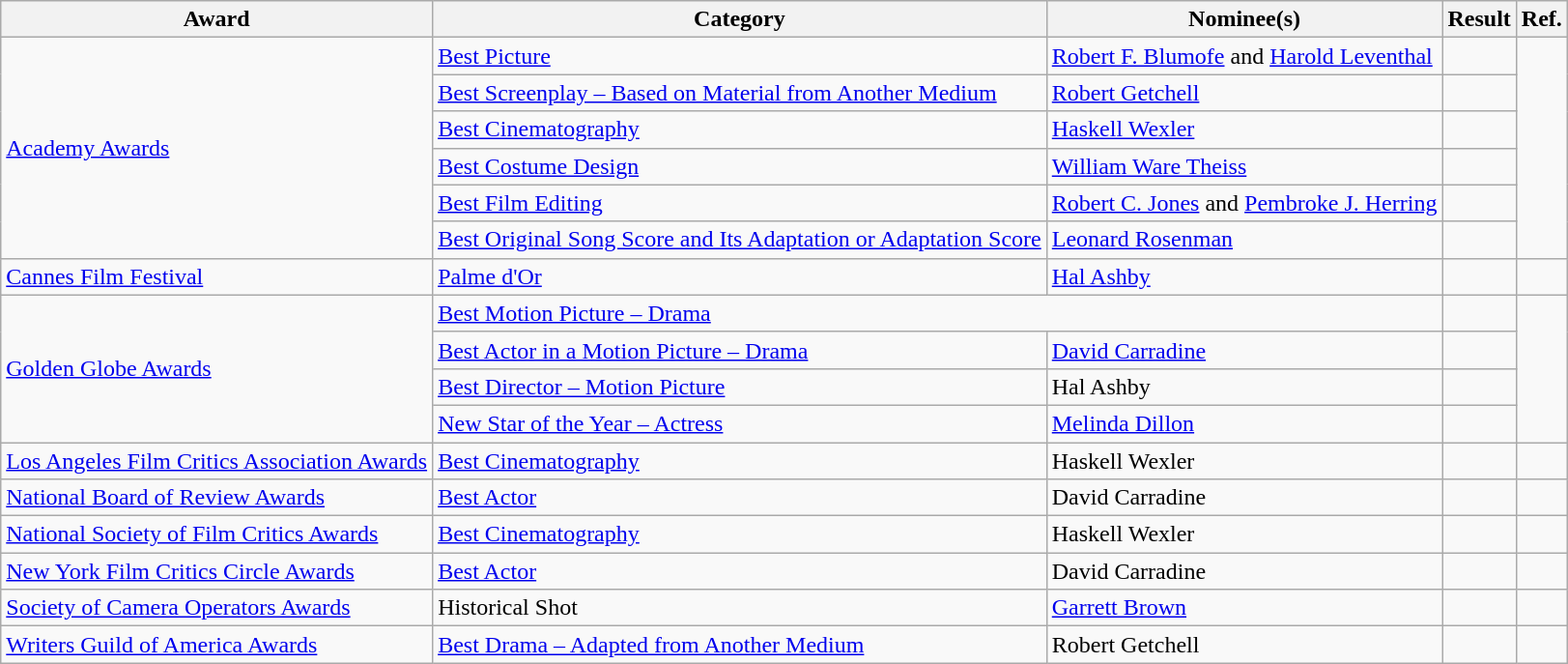<table class="wikitable plainrowheaders">
<tr>
<th>Award</th>
<th>Category</th>
<th>Nominee(s)</th>
<th>Result</th>
<th>Ref.</th>
</tr>
<tr>
<td rowspan="6"><a href='#'>Academy Awards</a></td>
<td><a href='#'>Best Picture</a></td>
<td><a href='#'>Robert F. Blumofe</a> and <a href='#'>Harold Leventhal</a></td>
<td></td>
<td align="center" rowspan="6"></td>
</tr>
<tr>
<td><a href='#'>Best Screenplay – Based on Material from Another Medium</a></td>
<td><a href='#'>Robert Getchell</a></td>
<td></td>
</tr>
<tr>
<td><a href='#'>Best Cinematography</a></td>
<td><a href='#'>Haskell Wexler</a></td>
<td></td>
</tr>
<tr>
<td><a href='#'>Best Costume Design</a></td>
<td><a href='#'>William Ware Theiss</a></td>
<td></td>
</tr>
<tr>
<td><a href='#'>Best Film Editing</a></td>
<td><a href='#'>Robert C. Jones</a> and <a href='#'>Pembroke J. Herring</a></td>
<td></td>
</tr>
<tr>
<td><a href='#'>Best Original Song Score and Its Adaptation or Adaptation Score</a></td>
<td><a href='#'>Leonard Rosenman</a></td>
<td></td>
</tr>
<tr>
<td><a href='#'>Cannes Film Festival</a></td>
<td><a href='#'>Palme d'Or</a></td>
<td><a href='#'>Hal Ashby</a></td>
<td></td>
<td align="center"></td>
</tr>
<tr>
<td rowspan="4"><a href='#'>Golden Globe Awards</a></td>
<td colspan="2"><a href='#'>Best Motion Picture – Drama</a></td>
<td></td>
<td align="center" rowspan="4"></td>
</tr>
<tr>
<td><a href='#'>Best Actor in a Motion Picture – Drama</a></td>
<td><a href='#'>David Carradine</a></td>
<td></td>
</tr>
<tr>
<td><a href='#'>Best Director – Motion Picture</a></td>
<td>Hal Ashby</td>
<td></td>
</tr>
<tr>
<td><a href='#'>New Star of the Year – Actress</a></td>
<td><a href='#'>Melinda Dillon</a></td>
<td></td>
</tr>
<tr>
<td><a href='#'>Los Angeles Film Critics Association Awards</a></td>
<td><a href='#'>Best Cinematography</a></td>
<td>Haskell Wexler</td>
<td></td>
<td align="center"></td>
</tr>
<tr>
<td><a href='#'>National Board of Review Awards</a></td>
<td><a href='#'>Best Actor</a></td>
<td>David Carradine</td>
<td></td>
<td align="center"></td>
</tr>
<tr>
<td><a href='#'>National Society of Film Critics Awards</a></td>
<td><a href='#'>Best Cinematography</a></td>
<td>Haskell Wexler</td>
<td></td>
<td align="center"></td>
</tr>
<tr>
<td><a href='#'>New York Film Critics Circle Awards</a></td>
<td><a href='#'>Best Actor</a></td>
<td>David Carradine</td>
<td></td>
<td align="center"></td>
</tr>
<tr>
<td><a href='#'>Society of Camera Operators Awards</a></td>
<td>Historical Shot</td>
<td><a href='#'>Garrett Brown</a></td>
<td></td>
<td align="center"></td>
</tr>
<tr>
<td><a href='#'>Writers Guild of America Awards</a></td>
<td><a href='#'>Best Drama – Adapted from Another Medium</a></td>
<td>Robert Getchell</td>
<td></td>
<td align="center"></td>
</tr>
</table>
